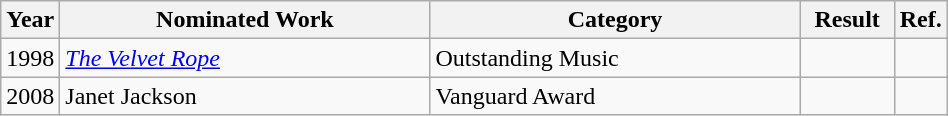<table class="wikitable" width="50%">
<tr>
<th width="5%">Year</th>
<th width="40%">Nominated Work</th>
<th width="40%">Category</th>
<th width="10%">Result</th>
<th width="5%">Ref.</th>
</tr>
<tr>
<td>1998</td>
<td><em><a href='#'>The Velvet Rope</a></em></td>
<td>Outstanding Music</td>
<td></td>
<td></td>
</tr>
<tr>
<td>2008</td>
<td>Janet Jackson</td>
<td>Vanguard Award</td>
<td></td>
<td></td>
</tr>
</table>
